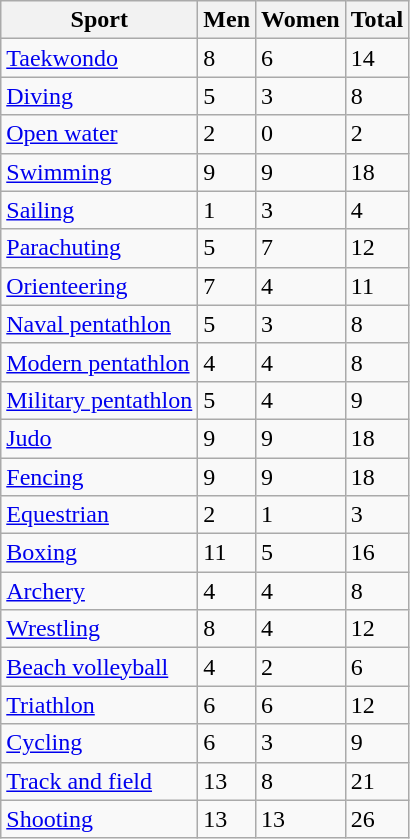<table class="wikitable sortable">
<tr>
<th>Sport</th>
<th>Men</th>
<th>Women</th>
<th>Total</th>
</tr>
<tr>
<td><a href='#'>Taekwondo</a></td>
<td>8</td>
<td>6</td>
<td>14</td>
</tr>
<tr>
<td><a href='#'>Diving</a></td>
<td>5</td>
<td>3</td>
<td>8</td>
</tr>
<tr>
<td><a href='#'>Open water</a></td>
<td>2</td>
<td>0</td>
<td>2</td>
</tr>
<tr>
<td><a href='#'>Swimming</a></td>
<td>9</td>
<td>9</td>
<td>18</td>
</tr>
<tr>
<td><a href='#'>Sailing</a></td>
<td>1</td>
<td>3</td>
<td>4</td>
</tr>
<tr>
<td><a href='#'>Parachuting</a></td>
<td>5</td>
<td>7</td>
<td>12</td>
</tr>
<tr>
<td><a href='#'>Orienteering</a></td>
<td>7</td>
<td>4</td>
<td>11</td>
</tr>
<tr>
<td><a href='#'>Naval pentathlon</a></td>
<td>5</td>
<td>3</td>
<td>8</td>
</tr>
<tr>
<td><a href='#'>Modern pentathlon</a></td>
<td>4</td>
<td>4</td>
<td>8</td>
</tr>
<tr>
<td><a href='#'>Military pentathlon</a></td>
<td>5</td>
<td>4</td>
<td>9</td>
</tr>
<tr>
<td><a href='#'>Judo</a></td>
<td>9</td>
<td>9</td>
<td>18</td>
</tr>
<tr>
<td><a href='#'>Fencing</a></td>
<td>9</td>
<td>9</td>
<td>18</td>
</tr>
<tr>
<td><a href='#'>Equestrian</a></td>
<td>2</td>
<td>1</td>
<td>3</td>
</tr>
<tr>
<td><a href='#'>Boxing</a></td>
<td>11</td>
<td>5</td>
<td>16</td>
</tr>
<tr>
<td><a href='#'>Archery</a></td>
<td>4</td>
<td>4</td>
<td>8</td>
</tr>
<tr>
<td><a href='#'>Wrestling</a></td>
<td>8</td>
<td>4</td>
<td>12</td>
</tr>
<tr>
<td><a href='#'>Beach volleyball</a></td>
<td>4</td>
<td>2</td>
<td>6</td>
</tr>
<tr>
<td><a href='#'>Triathlon</a></td>
<td>6</td>
<td>6</td>
<td>12</td>
</tr>
<tr>
<td><a href='#'>Cycling</a></td>
<td>6</td>
<td>3</td>
<td>9</td>
</tr>
<tr>
<td><a href='#'>Track and field</a></td>
<td>13</td>
<td>8</td>
<td>21</td>
</tr>
<tr>
<td><a href='#'>Shooting</a></td>
<td>13</td>
<td>13</td>
<td>26</td>
</tr>
</table>
